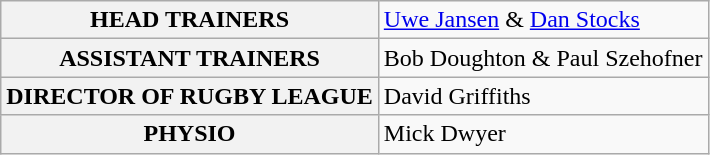<table class="wikitable">
<tr>
<th><strong>HEAD TRAINERS</strong></th>
<td><a href='#'>Uwe Jansen</a> & <a href='#'>Dan Stocks</a></td>
</tr>
<tr>
<th><strong>ASSISTANT TRAINERS</strong></th>
<td>Bob Doughton & Paul Szehofner</td>
</tr>
<tr>
<th><strong>DIRECTOR OF RUGBY LEAGUE</strong></th>
<td>David Griffiths</td>
</tr>
<tr>
<th>PHYSIO</th>
<td>Mick Dwyer</td>
</tr>
</table>
